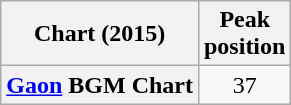<table class="wikitable plainrowheaders sortable" style="text-align:center;" border="1">
<tr>
<th scope="col">Chart (2015)</th>
<th scope="col">Peak<br>position</th>
</tr>
<tr>
<th scope="row"><a href='#'>Gaon</a> BGM Chart</th>
<td>37</td>
</tr>
</table>
